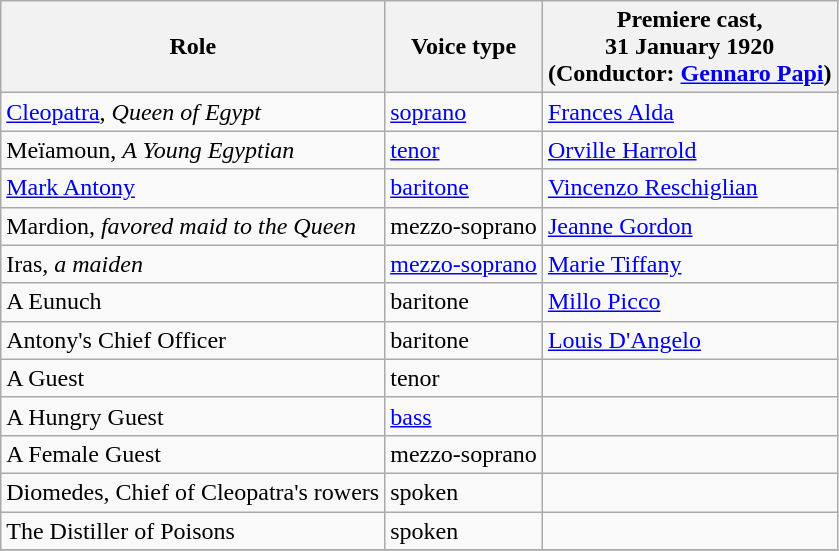<table class="wikitable">
<tr>
<th>Role</th>
<th>Voice type</th>
<th>Premiere cast,<br>31 January 1920<br>(Conductor: <a href='#'>Gennaro Papi</a>)</th>
</tr>
<tr>
<td><a href='#'>Cleopatra</a>, <em>Queen of Egypt</em></td>
<td><a href='#'>soprano</a></td>
<td><a href='#'>Frances Alda</a></td>
</tr>
<tr>
<td>Meïamoun, <em>A Young Egyptian</em></td>
<td><a href='#'>tenor</a></td>
<td><a href='#'>Orville Harrold</a></td>
</tr>
<tr>
<td><a href='#'>Mark Antony</a></td>
<td><a href='#'>baritone</a></td>
<td><a href='#'>Vincenzo Reschiglian</a></td>
</tr>
<tr>
<td>Mardion, <em>favored maid to the Queen</em></td>
<td>mezzo-soprano</td>
<td><a href='#'>Jeanne Gordon</a></td>
</tr>
<tr>
<td>Iras, <em>a maiden</em></td>
<td><a href='#'>mezzo-soprano</a></td>
<td><a href='#'>Marie Tiffany</a></td>
</tr>
<tr>
<td>A Eunuch</td>
<td>baritone</td>
<td><a href='#'>Millo Picco</a></td>
</tr>
<tr>
<td>Antony's Chief Officer</td>
<td>baritone</td>
<td><a href='#'>Louis D'Angelo</a></td>
</tr>
<tr>
<td>A Guest</td>
<td>tenor</td>
<td></td>
</tr>
<tr>
<td>A Hungry Guest</td>
<td><a href='#'>bass</a></td>
<td></td>
</tr>
<tr>
<td>A Female Guest</td>
<td>mezzo-soprano</td>
<td></td>
</tr>
<tr>
<td>Diomedes, Chief of Cleopatra's rowers</td>
<td>spoken</td>
<td></td>
</tr>
<tr>
<td>The Distiller of Poisons</td>
<td>spoken</td>
<td></td>
</tr>
<tr>
</tr>
</table>
